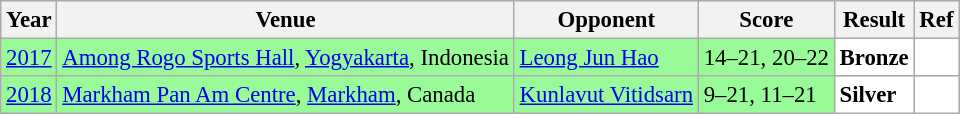<table class="sortable wikitable" style="font-size: 95%;">
<tr>
<th>Year</th>
<th>Venue</th>
<th>Opponent</th>
<th>Score</th>
<th>Result</th>
<th>Ref</th>
</tr>
<tr style="background:#98FB98">
<td align="center"><a href='#'>2017</a></td>
<td align="left"><a href='#'>Among Rogo Sports Hall</a>, <a href='#'>Yogyakarta</a>, Indonesia</td>
<td align="left"> <a href='#'>Leong Jun Hao</a></td>
<td align="left">14–21, 20–22</td>
<td style="text-align:left; background:white"> <strong>Bronze</strong></td>
<td style="text-align:center; background:white"></td>
</tr>
<tr style="background:#98FB98">
<td align="center"><a href='#'>2018</a></td>
<td align="left"><a href='#'>Markham Pan Am Centre</a>, <a href='#'>Markham</a>, Canada</td>
<td align="left"> <a href='#'>Kunlavut Vitidsarn</a></td>
<td align="left">9–21, 11–21</td>
<td style="text-align:left; background:white"> <strong>Silver</strong></td>
<td style="text-align:center; background:white"></td>
</tr>
</table>
